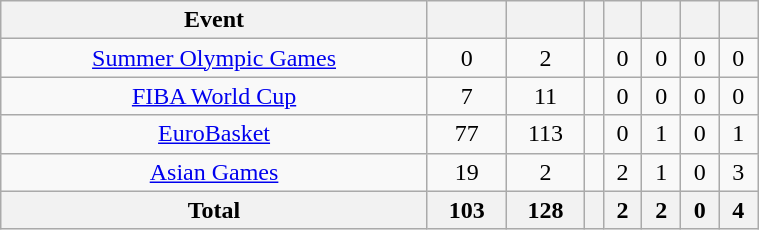<table class="wikitable" style="text-align:center; vertical-align:top; width:40%;">
<tr>
<th>Event</th>
<th></th>
<th></th>
<th></th>
<th></th>
<th></th>
<th></th>
<th></th>
</tr>
<tr>
<td><a href='#'>Summer Olympic Games</a></td>
<td>0</td>
<td>2</td>
<td></td>
<td>0</td>
<td>0</td>
<td>0</td>
<td>0</td>
</tr>
<tr>
<td><a href='#'>FIBA World Cup</a></td>
<td>7</td>
<td>11</td>
<td></td>
<td>0</td>
<td>0</td>
<td>0</td>
<td>0</td>
</tr>
<tr>
<td><a href='#'>EuroBasket</a></td>
<td>77</td>
<td>113</td>
<td></td>
<td>0</td>
<td>1</td>
<td>0</td>
<td>1</td>
</tr>
<tr>
<td><a href='#'>Asian Games</a></td>
<td>19</td>
<td>2</td>
<td></td>
<td>2</td>
<td>1</td>
<td>0</td>
<td>3</td>
</tr>
<tr>
<th>Total</th>
<th>103</th>
<th>128</th>
<th></th>
<th>2</th>
<th>2</th>
<th>0</th>
<th>4</th>
</tr>
</table>
